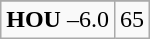<table class="wikitable">
<tr align="center">
</tr>
<tr align="center">
<td><strong>HOU</strong> –6.0</td>
<td>65</td>
</tr>
</table>
